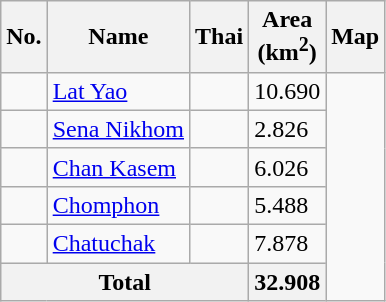<table class="wikitable sortable">
<tr>
<th>No.</th>
<th>Name</th>
<th>Thai</th>
<th>Area<br>(km<sup>2</sup>)</th>
<th>Map</th>
</tr>
<tr>
<td></td>
<td><a href='#'>Lat Yao</a></td>
<td></td>
<td><div>10.690</div></td>
<td rowspan=6></td>
</tr>
<tr>
<td></td>
<td><a href='#'>Sena Nikhom</a></td>
<td></td>
<td><div>2.826</div></td>
</tr>
<tr>
<td></td>
<td><a href='#'>Chan Kasem</a></td>
<td></td>
<td><div>6.026</div></td>
</tr>
<tr>
<td></td>
<td><a href='#'>Chomphon</a></td>
<td></td>
<td><div>5.488</div></td>
</tr>
<tr>
<td></td>
<td><a href='#'>Chatuchak</a></td>
<td></td>
<td><div>7.878</div></td>
</tr>
<tr>
<th colspan=3>Total</th>
<th><div>32.908</div></th>
</tr>
</table>
